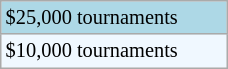<table class="wikitable" style="font-size:85%;" width=12%>
<tr style="background:lightblue;">
<td>$25,000 tournaments</td>
</tr>
<tr style="background:#f0f8ff;">
<td>$10,000 tournaments</td>
</tr>
</table>
